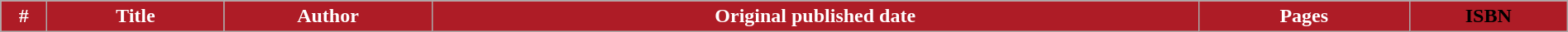<table class="wikitable" style="width:100%;">
<tr>
<th style="width:30px; background:#AE1C26; color:#fff;">#</th>
<th style="background:#AE1C26;color:#fff;">Title</th>
<th style="width:160px; background:#AE1C26; color:#fff;">Author</th>
<th style="background:#AE1C26;color:#fff;">Original published date</th>
<th style="background:#AE1C26;color:#fff;">Pages</th>
<th style="width:120px; background:#AE1C26;"><span>ISBN</span><br>

</th>
</tr>
</table>
